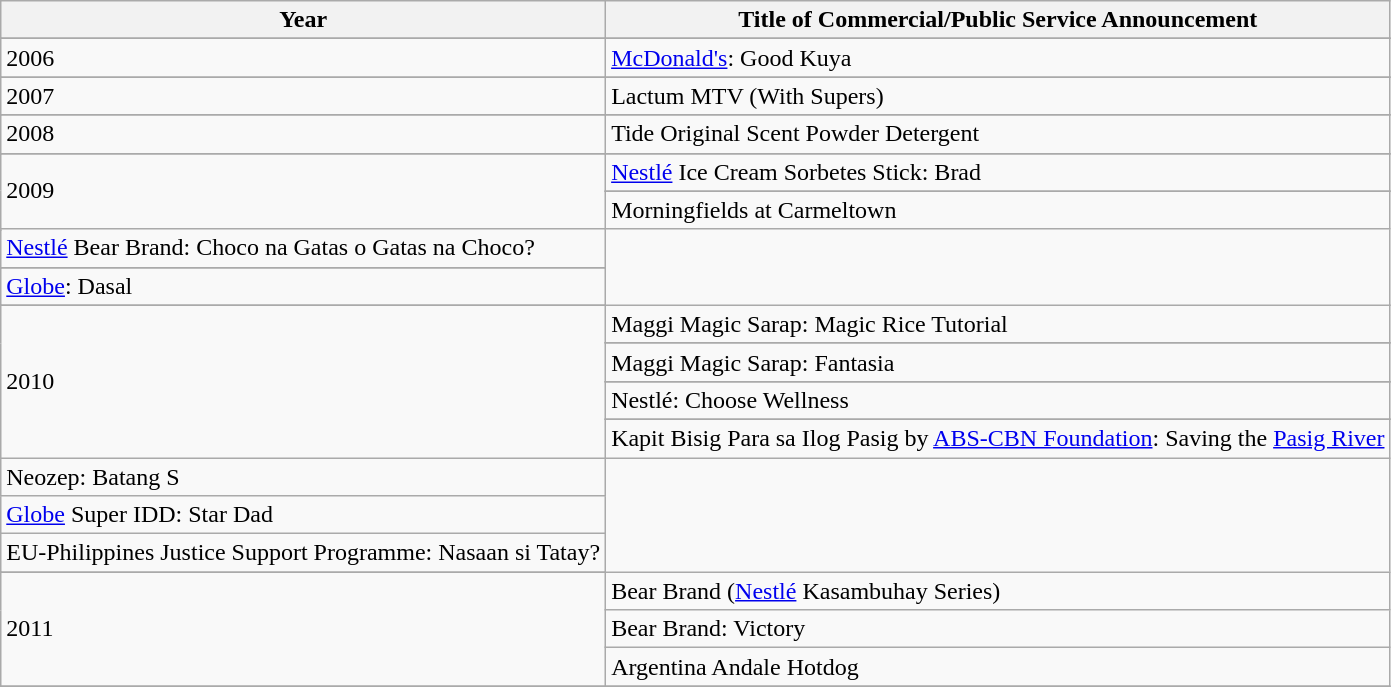<table class="wikitable">
<tr>
<th>Year</th>
<th>Title of Commercial/Public Service Announcement</th>
</tr>
<tr>
</tr>
<tr>
<td rowspan="1">2006</td>
<td><a href='#'>McDonald's</a>: Good Kuya</td>
</tr>
<tr>
</tr>
<tr>
<td rowspan="1">2007</td>
<td>Lactum MTV (With Supers)</td>
</tr>
<tr>
</tr>
<tr>
<td rowspan="1">2008</td>
<td>Tide Original Scent Powder Detergent</td>
</tr>
<tr>
</tr>
<tr>
<td rowspan="4">2009</td>
<td><a href='#'>Nestlé</a> Ice Cream Sorbetes Stick: Brad</td>
</tr>
<tr>
</tr>
<tr>
<td>Morningfields at Carmeltown</td>
</tr>
<tr>
</tr>
<tr>
<td><a href='#'>Nestlé</a> Bear Brand: Choco na Gatas o Gatas na Choco?</td>
</tr>
<tr>
</tr>
<tr>
<td><a href='#'>Globe</a>: Dasal</td>
</tr>
<tr>
</tr>
<tr>
<td rowspan="7">2010</td>
<td>Maggi Magic Sarap: Magic Rice Tutorial</td>
</tr>
<tr>
</tr>
<tr>
<td>Maggi Magic Sarap: Fantasia</td>
</tr>
<tr>
</tr>
<tr>
<td>Nestlé: Choose Wellness</td>
</tr>
<tr>
</tr>
<tr>
<td>Kapit Bisig Para sa Ilog Pasig by <a href='#'>ABS-CBN Foundation</a>: Saving the <a href='#'>Pasig River</a></td>
</tr>
<tr>
<td>Neozep: Batang S</td>
</tr>
<tr>
<td><a href='#'>Globe</a> Super IDD: Star Dad</td>
</tr>
<tr>
<td>EU-Philippines Justice Support Programme: Nasaan si Tatay?</td>
</tr>
<tr>
</tr>
<tr>
<td rowspan="3">2011</td>
<td>Bear Brand (<a href='#'>Nestlé</a> Kasambuhay Series)</td>
</tr>
<tr>
<td>Bear Brand: Victory</td>
</tr>
<tr>
<td>Argentina Andale Hotdog</td>
</tr>
<tr>
</tr>
</table>
